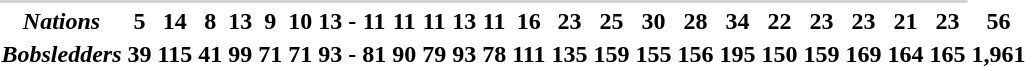<table>
<tr>
</tr>
<tr>
</tr>
<tr>
</tr>
<tr>
</tr>
<tr>
</tr>
<tr>
</tr>
<tr>
</tr>
<tr>
</tr>
<tr>
</tr>
<tr>
</tr>
<tr>
</tr>
<tr>
</tr>
<tr>
</tr>
<tr>
</tr>
<tr>
</tr>
<tr>
</tr>
<tr>
</tr>
<tr>
</tr>
<tr>
</tr>
<tr>
</tr>
<tr>
</tr>
<tr>
</tr>
<tr>
</tr>
<tr>
</tr>
<tr>
</tr>
<tr>
</tr>
<tr>
</tr>
<tr>
</tr>
<tr>
</tr>
<tr>
</tr>
<tr>
</tr>
<tr>
</tr>
<tr>
</tr>
<tr>
</tr>
<tr>
</tr>
<tr>
</tr>
<tr>
</tr>
<tr>
</tr>
<tr>
</tr>
<tr>
</tr>
<tr>
</tr>
<tr>
</tr>
<tr>
</tr>
<tr>
</tr>
<tr>
</tr>
<tr>
</tr>
<tr>
</tr>
<tr>
</tr>
<tr>
</tr>
<tr>
</tr>
<tr>
</tr>
<tr>
</tr>
<tr>
</tr>
<tr>
</tr>
<tr>
</tr>
<tr>
</tr>
<tr>
</tr>
<tr>
</tr>
<tr>
</tr>
<tr>
<td colspan=25 bgcolor=lightgray></td>
</tr>
<tr>
<th><em>Nations</em></th>
<th>5</th>
<th>14</th>
<th>8</th>
<th>13</th>
<th>9</th>
<th>10</th>
<th>13</th>
<th>-</th>
<th>11</th>
<th>11</th>
<th>11</th>
<th>13</th>
<th>11</th>
<th>16</th>
<th>23</th>
<th>25</th>
<th>30</th>
<th>28</th>
<th>34</th>
<th>22</th>
<th>23</th>
<th>23</th>
<th>21</th>
<th>23</th>
<th><strong>56</strong></th>
</tr>
<tr>
<th><em>Bobsledders</em></th>
<th>39</th>
<th>115</th>
<th>41</th>
<th>99</th>
<th>71</th>
<th>71</th>
<th>93</th>
<th>-</th>
<th>81</th>
<th>90</th>
<th>79</th>
<th>93</th>
<th>78</th>
<th>111</th>
<th>135</th>
<th>159</th>
<th>155</th>
<th>156</th>
<th>195</th>
<th>150</th>
<th>159</th>
<th>169</th>
<th>164</th>
<th>165</th>
<th><strong>1,961</strong></th>
</tr>
<tr>
</tr>
</table>
